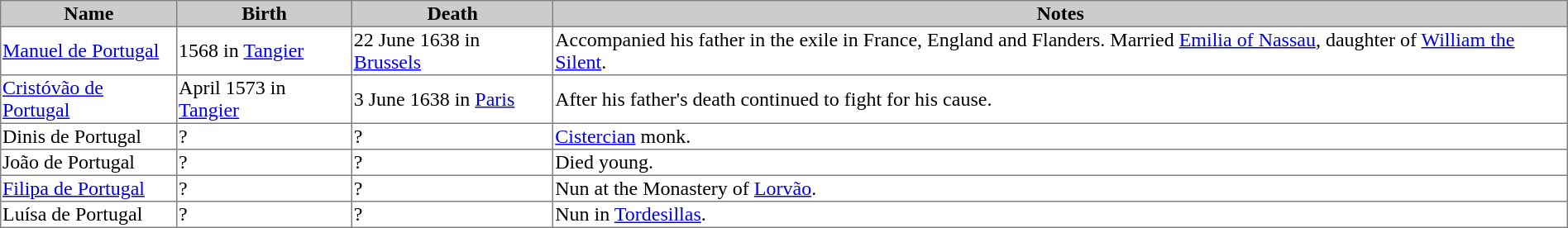<table border=1 style="border-collapse: collapse;">
<tr bgcolor=cccccc>
<th>Name</th>
<th>Birth</th>
<th>Death</th>
<th>Notes</th>
</tr>
<tr>
<td><a href='#'>Manuel de Portugal</a></td>
<td>1568 in <a href='#'>Tangier</a></td>
<td>22 June 1638 in <a href='#'>Brussels</a></td>
<td>Accompanied his father in the exile in France, England and Flanders. Married <a href='#'>Emilia of Nassau</a>, daughter of <a href='#'>William the Silent</a>.</td>
</tr>
<tr>
<td><a href='#'>Cristóvão de Portugal</a></td>
<td>April 1573 in <a href='#'>Tangier</a></td>
<td>3 June 1638 in <a href='#'>Paris</a></td>
<td>After his father's death continued to fight for his cause.</td>
</tr>
<tr>
<td>Dinis de Portugal</td>
<td>?</td>
<td>?</td>
<td><a href='#'>Cistercian</a> monk.</td>
</tr>
<tr>
<td>João de Portugal</td>
<td>?</td>
<td>?</td>
<td>Died young.</td>
</tr>
<tr>
<td><a href='#'>Filipa de Portugal</a></td>
<td>?</td>
<td>?</td>
<td>Nun at the Monastery of <a href='#'>Lorvão</a>.</td>
</tr>
<tr>
<td>Luísa de Portugal</td>
<td>?</td>
<td>?</td>
<td>Nun in <a href='#'>Tordesillas</a>.</td>
</tr>
</table>
